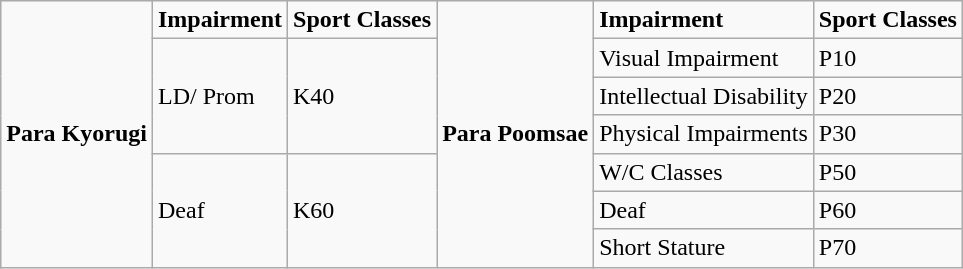<table class="wikitable">
<tr>
<td rowspan="7"><strong>Para Kyorugi</strong></td>
<td><strong>Impairment</strong></td>
<td><strong>Sport Classes</strong></td>
<td rowspan="7"><strong>Para Poomsae</strong></td>
<td><strong>Impairment</strong></td>
<td><strong>Sport Classes</strong></td>
</tr>
<tr>
<td rowspan="3">LD/ Prom</td>
<td rowspan="3">K40</td>
<td>Visual Impairment</td>
<td>P10</td>
</tr>
<tr>
<td>Intellectual Disability</td>
<td>P20</td>
</tr>
<tr>
<td>Physical Impairments</td>
<td>P30</td>
</tr>
<tr>
<td rowspan="3">Deaf</td>
<td rowspan="3">K60</td>
<td>W/C Classes</td>
<td>P50</td>
</tr>
<tr>
<td>Deaf</td>
<td>P60</td>
</tr>
<tr>
<td>Short Stature</td>
<td>P70</td>
</tr>
</table>
